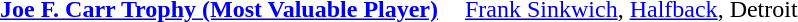<table cellpadding="3" cellspacing="1">
<tr>
<td><strong><a href='#'>Joe F. Carr Trophy (Most Valuable Player)</a></strong></td>
<td> </td>
<td><a href='#'>Frank Sinkwich</a>, <a href='#'>Halfback</a>, Detroit</td>
</tr>
</table>
